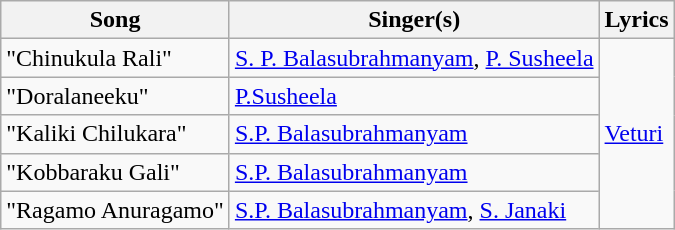<table class="wikitable">
<tr>
<th>Song</th>
<th>Singer(s)</th>
<th>Lyrics</th>
</tr>
<tr>
<td>"Chinukula Rali"</td>
<td><a href='#'>S. P. Balasubrahmanyam</a>, <a href='#'>P. Susheela</a></td>
<td rowspan="5"><a href='#'>Veturi</a></td>
</tr>
<tr>
<td>"Doralaneeku"</td>
<td><a href='#'>P.Susheela</a></td>
</tr>
<tr>
<td>"Kaliki Chilukara"</td>
<td><a href='#'>S.P. Balasubrahmanyam</a></td>
</tr>
<tr>
<td>"Kobbaraku Gali"</td>
<td><a href='#'>S.P. Balasubrahmanyam</a></td>
</tr>
<tr>
<td>"Ragamo Anuragamo"</td>
<td><a href='#'>S.P. Balasubrahmanyam</a>, <a href='#'>S. Janaki</a></td>
</tr>
</table>
